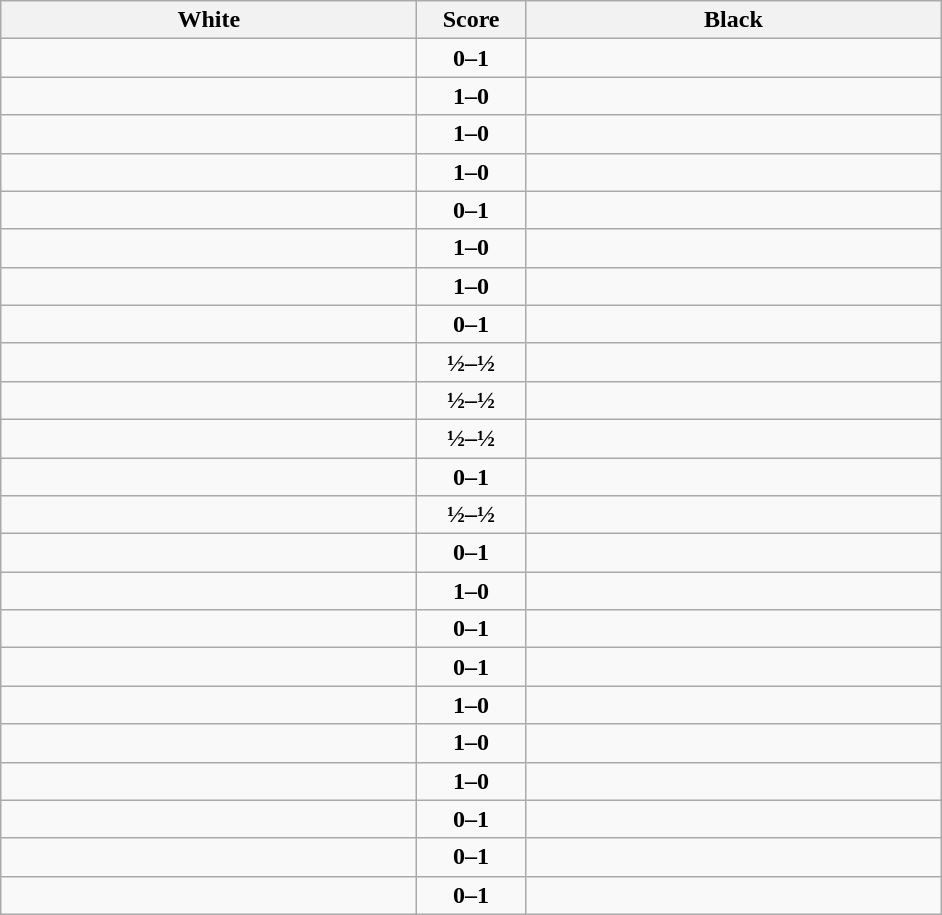<table class="wikitable" style="text-align: center;">
<tr>
<th align="right" width="270">White</th>
<th width="65">Score</th>
<th align="left" width="270">Black</th>
</tr>
<tr>
<td align=left></td>
<td align=center><strong>0–1</strong></td>
<td align=left><strong></strong></td>
</tr>
<tr>
<td align=left><strong></strong></td>
<td align=center><strong>1–0</strong></td>
<td align=left></td>
</tr>
<tr>
<td align=left><strong></strong></td>
<td align=center><strong>1–0</strong></td>
<td align=left></td>
</tr>
<tr>
<td align=left><strong></strong></td>
<td align=center><strong>1–0</strong></td>
<td align=left></td>
</tr>
<tr>
<td align=left></td>
<td align=center><strong>0–1</strong></td>
<td align=left><strong></strong></td>
</tr>
<tr>
<td align=left><strong></strong></td>
<td align=center><strong>1–0</strong></td>
<td align=left></td>
</tr>
<tr>
<td align=left><strong></strong></td>
<td align=center><strong>1–0</strong></td>
<td align=left></td>
</tr>
<tr>
<td align=left></td>
<td align=center><strong>0–1</strong></td>
<td align=left><strong></strong></td>
</tr>
<tr>
<td align=left></td>
<td align=center><strong>½–½</strong></td>
<td align=left></td>
</tr>
<tr>
<td align=left></td>
<td align=center><strong>½–½</strong></td>
<td align=left></td>
</tr>
<tr>
<td align=left></td>
<td align=center><strong>½–½</strong></td>
<td align=left></td>
</tr>
<tr>
<td align=left></td>
<td align=center><strong>0–1</strong></td>
<td align=left><strong></strong></td>
</tr>
<tr>
<td align=left></td>
<td align=center><strong>½–½</strong></td>
<td align=left></td>
</tr>
<tr>
<td align=left></td>
<td align=center><strong>0–1</strong></td>
<td align=left><strong></strong></td>
</tr>
<tr>
<td align=left><strong></strong></td>
<td align=center><strong>1–0</strong></td>
<td align=left></td>
</tr>
<tr>
<td align=left></td>
<td align=center><strong>0–1</strong></td>
<td align=left><strong></strong></td>
</tr>
<tr>
<td align=left></td>
<td align=center><strong>0–1</strong></td>
<td align=left><strong></strong></td>
</tr>
<tr>
<td align=left><strong></strong></td>
<td align=center><strong>1–0</strong></td>
<td align=left></td>
</tr>
<tr>
<td align=left><strong></strong></td>
<td align=center><strong>1–0</strong></td>
<td align=left></td>
</tr>
<tr>
<td align=left><strong></strong></td>
<td align=center><strong>1–0</strong></td>
<td align=left></td>
</tr>
<tr>
<td align=left></td>
<td align=center><strong>0–1</strong></td>
<td align=left><strong></strong></td>
</tr>
<tr>
<td align=left></td>
<td align=center><strong>0–1</strong></td>
<td align=left><strong></strong></td>
</tr>
<tr>
<td align=left></td>
<td align=center><strong>0–1</strong></td>
<td align=left><strong></strong></td>
</tr>
</table>
